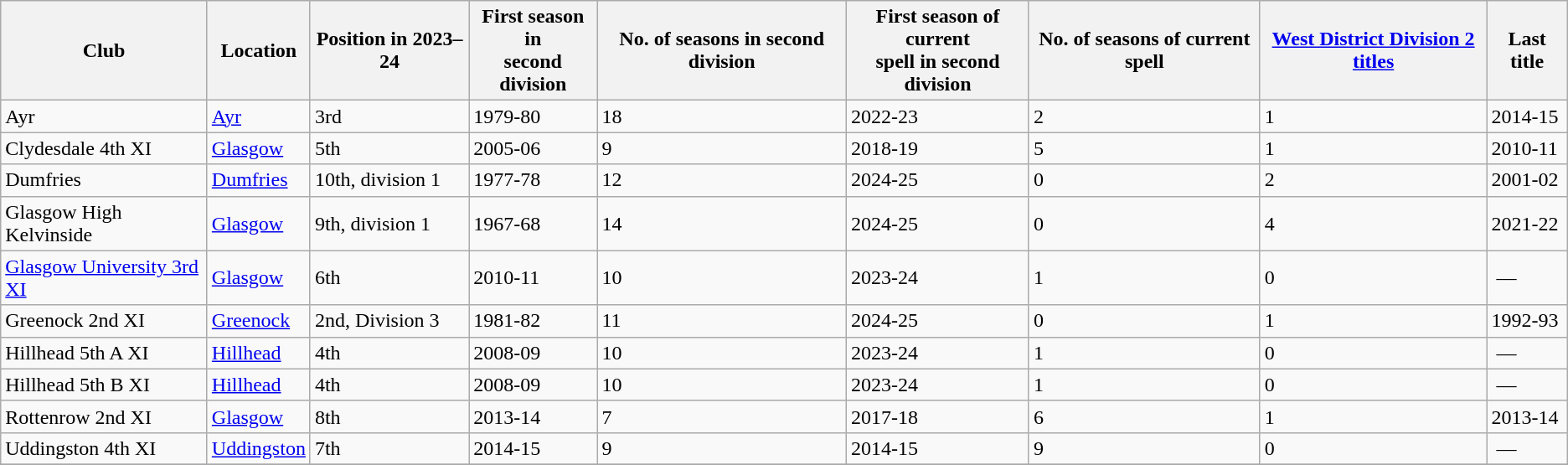<table class="wikitable sortable" style="text-align: left">
<tr>
<th>Club</th>
<th>Location</th>
<th>Position in 2023–24</th>
<th>First season in<br>second division</th>
<th>No. of seasons in second division</th>
<th>First season of current<br>spell in second division</th>
<th>No. of seasons of current spell</th>
<th><a href='#'>West District Division 2 titles</a></th>
<th>Last title</th>
</tr>
<tr>
<td>Ayr</td>
<td><a href='#'>Ayr</a></td>
<td>3rd</td>
<td>1979-80</td>
<td>18</td>
<td>2022-23</td>
<td>2</td>
<td>1</td>
<td>2014-15</td>
</tr>
<tr>
<td>Clydesdale 4th XI</td>
<td><a href='#'>Glasgow</a></td>
<td>5th</td>
<td>2005-06</td>
<td>9</td>
<td>2018-19</td>
<td>5</td>
<td>1</td>
<td>2010-11</td>
</tr>
<tr>
<td>Dumfries</td>
<td><a href='#'>Dumfries</a></td>
<td>10th, division 1</td>
<td>1977-78</td>
<td>12</td>
<td>2024-25</td>
<td>0</td>
<td>2</td>
<td>2001-02</td>
</tr>
<tr>
<td>Glasgow High Kelvinside</td>
<td><a href='#'>Glasgow</a></td>
<td>9th, division 1</td>
<td>1967-68</td>
<td>14</td>
<td>2024-25</td>
<td>0</td>
<td>4</td>
<td>2021-22</td>
</tr>
<tr>
<td><a href='#'>Glasgow University 3rd XI</a></td>
<td><a href='#'>Glasgow</a></td>
<td>6th</td>
<td>2010-11</td>
<td>10</td>
<td>2023-24</td>
<td>1</td>
<td>0</td>
<td> —</td>
</tr>
<tr>
<td>Greenock 2nd XI</td>
<td><a href='#'>Greenock</a></td>
<td>2nd, Division 3</td>
<td>1981-82</td>
<td>11</td>
<td>2024-25</td>
<td>0</td>
<td>1</td>
<td>1992-93</td>
</tr>
<tr>
<td>Hillhead 5th A XI</td>
<td><a href='#'>Hillhead</a></td>
<td>4th</td>
<td>2008-09</td>
<td>10</td>
<td>2023-24</td>
<td>1</td>
<td>0</td>
<td> —</td>
</tr>
<tr>
<td>Hillhead 5th B XI</td>
<td><a href='#'>Hillhead</a></td>
<td>4th</td>
<td>2008-09</td>
<td>10</td>
<td>2023-24</td>
<td>1</td>
<td>0</td>
<td> —</td>
</tr>
<tr>
<td>Rottenrow 2nd XI</td>
<td><a href='#'>Glasgow</a></td>
<td>8th</td>
<td>2013-14</td>
<td>7</td>
<td>2017-18</td>
<td>6</td>
<td>1</td>
<td>2013-14</td>
</tr>
<tr>
<td>Uddingston 4th XI</td>
<td><a href='#'>Uddingston</a></td>
<td>7th</td>
<td>2014-15</td>
<td>9</td>
<td>2014-15</td>
<td>9</td>
<td>0</td>
<td> —</td>
</tr>
<tr>
</tr>
</table>
